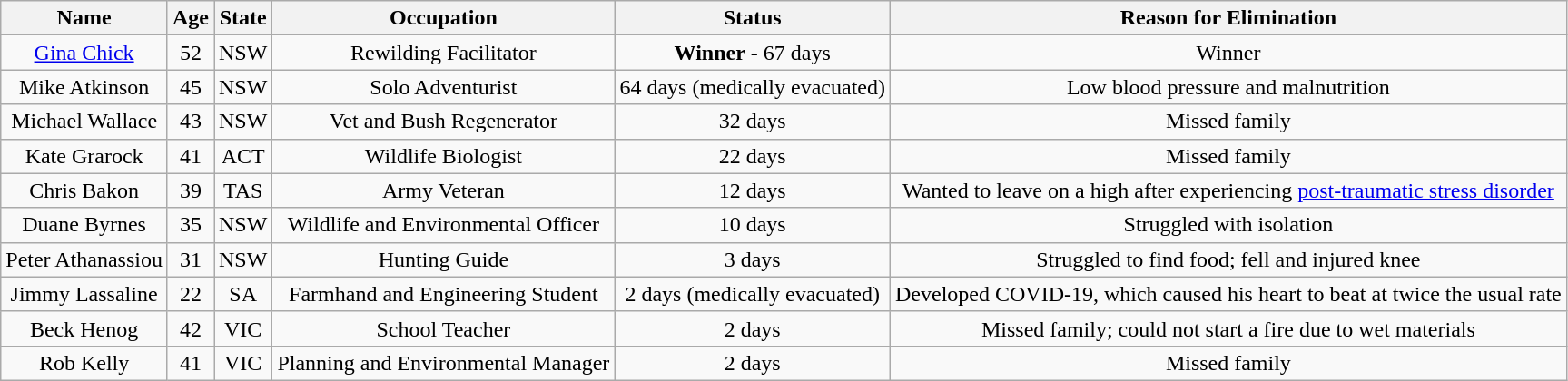<table class="wikitable sortable" style="text-align:center">
<tr>
<th>Name</th>
<th>Age</th>
<th>State</th>
<th class="unsortable">Occupation</th>
<th>Status</th>
<th class="unsortable">Reason for Elimination</th>
</tr>
<tr>
<td><a href='#'>Gina Chick</a></td>
<td>52</td>
<td>NSW</td>
<td>Rewilding Facilitator</td>
<td><strong>Winner</strong> - 67 days</td>
<td>Winner</td>
</tr>
<tr>
<td>Mike Atkinson</td>
<td>45</td>
<td>NSW</td>
<td>Solo Adventurist</td>
<td>64 days (medically evacuated)</td>
<td>Low blood pressure and malnutrition</td>
</tr>
<tr>
<td>Michael Wallace</td>
<td>43</td>
<td>NSW</td>
<td>Vet and Bush Regenerator</td>
<td>32 days</td>
<td>Missed family</td>
</tr>
<tr>
<td>Kate Grarock</td>
<td>41</td>
<td>ACT</td>
<td>Wildlife Biologist</td>
<td>22 days</td>
<td>Missed family</td>
</tr>
<tr>
<td>Chris Bakon</td>
<td>39</td>
<td>TAS</td>
<td>Army Veteran</td>
<td>12 days</td>
<td>Wanted to leave on a high after experiencing <a href='#'>post-traumatic stress disorder</a></td>
</tr>
<tr>
<td>Duane Byrnes</td>
<td>35</td>
<td>NSW</td>
<td>Wildlife and Environmental Officer</td>
<td>10 days</td>
<td>Struggled with isolation</td>
</tr>
<tr>
<td>Peter Athanassiou</td>
<td>31</td>
<td>NSW</td>
<td>Hunting Guide</td>
<td>3 days</td>
<td>Struggled to find food; fell and injured knee</td>
</tr>
<tr>
<td>Jimmy Lassaline</td>
<td>22</td>
<td>SA</td>
<td>Farmhand and Engineering Student</td>
<td>2 days (medically evacuated)</td>
<td>Developed COVID-19, which caused his heart to beat at twice the usual rate</td>
</tr>
<tr>
<td>Beck Henog</td>
<td>42</td>
<td>VIC</td>
<td>School Teacher</td>
<td>2 days</td>
<td>Missed family; could not start a fire due to wet materials</td>
</tr>
<tr>
<td>Rob Kelly</td>
<td>41</td>
<td>VIC</td>
<td>Planning and Environmental Manager</td>
<td>2 days</td>
<td>Missed family</td>
</tr>
</table>
